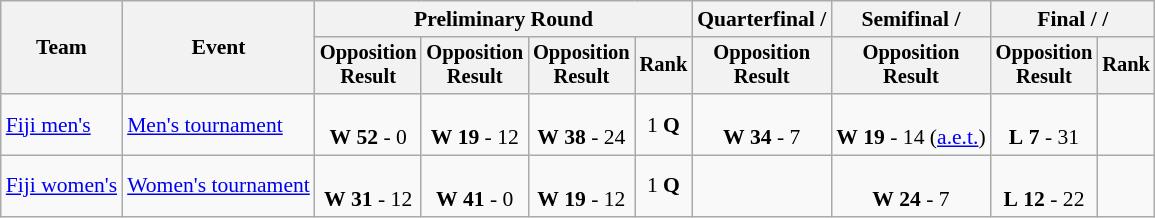<table class=wikitable style=font-size:90%;text-align:center>
<tr>
<th rowspan=2>Team</th>
<th rowspan=2>Event</th>
<th colspan=4>Preliminary Round</th>
<th>Quarterfinal / </th>
<th>Semifinal / </th>
<th colspan=2>Final /  / </th>
</tr>
<tr style=font-size:95%>
<th>Opposition<br>Result</th>
<th>Opposition<br>Result</th>
<th>Opposition<br>Result</th>
<th>Rank</th>
<th>Opposition<br>Result</th>
<th>Opposition<br>Result</th>
<th>Opposition<br>Result</th>
<th>Rank</th>
</tr>
<tr>
<td align=left><a href='#'>Fiji men's</a></td>
<td align=left><a href='#'>Men's tournament</a></td>
<td><br><strong>W</strong> <strong>52</strong> - 0</td>
<td><br><strong>W</strong> <strong>19</strong> - 12</td>
<td><br><strong>W</strong> <strong>38</strong> - 24</td>
<td>1 <strong>Q</strong></td>
<td><br><strong>W</strong> <strong>34</strong> - 7</td>
<td><br><strong>W</strong> <strong>19</strong> - 14 (<a href='#'>a.e.t.</a>)</td>
<td><br><strong>L</strong> <strong>7</strong> - 31</td>
<td></td>
</tr>
<tr>
<td align=left><a href='#'>Fiji women's</a></td>
<td align=left><a href='#'>Women's tournament</a></td>
<td><br><strong>W</strong> <strong>31</strong> - 12</td>
<td><br><strong>W</strong> <strong>41</strong> - 0</td>
<td><br><strong>W</strong> <strong>19</strong> - 12</td>
<td>1 <strong>Q</strong></td>
<td></td>
<td><br><strong>W</strong> <strong>24</strong> - 7</td>
<td><br><strong>L</strong> <strong>12</strong> - 22</td>
<td></td>
</tr>
</table>
